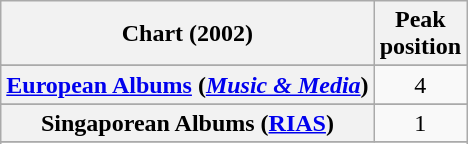<table class="wikitable sortable plainrowheaders" style="text-align:center;">
<tr>
<th style="text-align:center;">Chart (2002)</th>
<th style="text-align:center;">Peak<br>position</th>
</tr>
<tr>
</tr>
<tr>
</tr>
<tr>
</tr>
<tr>
</tr>
<tr>
</tr>
<tr>
</tr>
<tr>
</tr>
<tr>
<th scope="row"><a href='#'>European Albums</a> (<em><a href='#'>Music & Media</a></em>)</th>
<td>4</td>
</tr>
<tr>
</tr>
<tr>
</tr>
<tr>
</tr>
<tr>
</tr>
<tr>
</tr>
<tr>
</tr>
<tr>
</tr>
<tr>
</tr>
<tr>
</tr>
<tr>
</tr>
<tr>
<th scope="row">Singaporean Albums (<a href='#'>RIAS</a>)</th>
<td align="center">1</td>
</tr>
<tr>
</tr>
<tr>
</tr>
<tr>
</tr>
<tr>
</tr>
<tr>
</tr>
</table>
